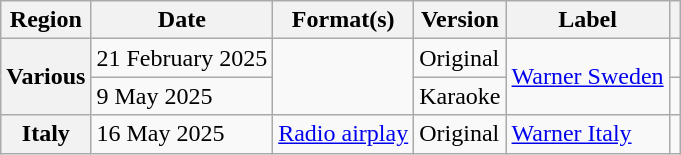<table class="wikitable plainrowheaders">
<tr>
<th scope="col">Region</th>
<th scope="col">Date</th>
<th scope="col">Format(s)</th>
<th scope="col">Version</th>
<th scope="col">Label</th>
<th scope="col"></th>
</tr>
<tr>
<th scope="row" rowspan="2">Various</th>
<td>21 February 2025</td>
<td rowspan="2"></td>
<td>Original</td>
<td rowspan="2"><a href='#'>Warner Sweden</a></td>
<td style="text-align:center"></td>
</tr>
<tr>
<td>9 May 2025</td>
<td>Karaoke</td>
<td style="text-align:center"></td>
</tr>
<tr>
<th scope="row" rowspan="2">Italy</th>
<td>16 May 2025</td>
<td><a href='#'>Radio airplay</a></td>
<td>Original</td>
<td><a href='#'>Warner Italy</a></td>
<td style="text-align:center"></td>
</tr>
</table>
